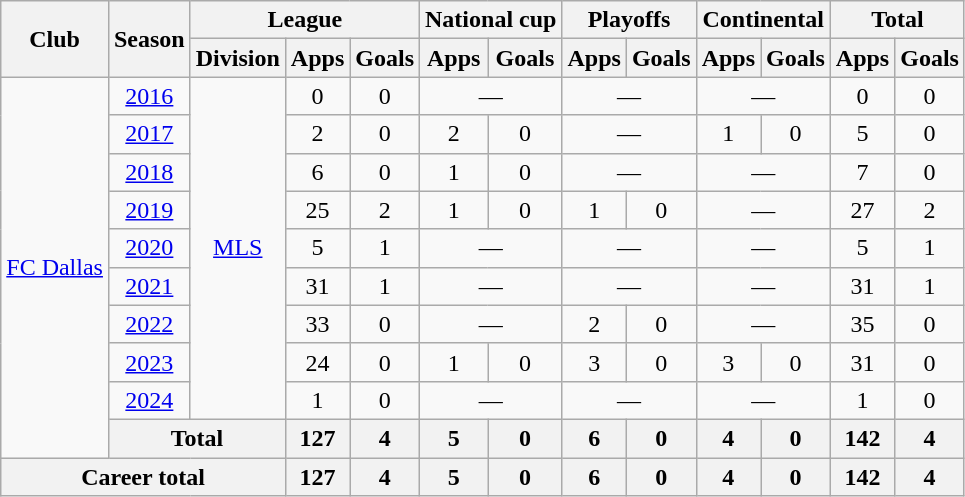<table class="wikitable" style="text-align: center">
<tr>
<th rowspan="2">Club</th>
<th rowspan="2">Season</th>
<th colspan="3">League</th>
<th colspan="2">National cup</th>
<th colspan="2">Playoffs</th>
<th colspan="2">Continental</th>
<th colspan="2">Total</th>
</tr>
<tr>
<th>Division</th>
<th>Apps</th>
<th>Goals</th>
<th>Apps</th>
<th>Goals</th>
<th>Apps</th>
<th>Goals</th>
<th>Apps</th>
<th>Goals</th>
<th>Apps</th>
<th>Goals</th>
</tr>
<tr>
<td rowspan="10"><a href='#'>FC Dallas</a></td>
<td><a href='#'>2016</a></td>
<td rowspan="9"><a href='#'>MLS</a></td>
<td>0</td>
<td>0</td>
<td colspan="2">—</td>
<td colspan="2">—</td>
<td colspan="2">—</td>
<td>0</td>
<td>0</td>
</tr>
<tr>
<td><a href='#'>2017</a></td>
<td>2</td>
<td>0</td>
<td>2</td>
<td>0</td>
<td colspan="2">—</td>
<td>1</td>
<td>0</td>
<td>5</td>
<td>0</td>
</tr>
<tr>
<td><a href='#'>2018</a></td>
<td>6</td>
<td>0</td>
<td>1</td>
<td>0</td>
<td colspan="2">—</td>
<td colspan="2">—</td>
<td>7</td>
<td>0</td>
</tr>
<tr>
<td><a href='#'>2019</a></td>
<td>25</td>
<td>2</td>
<td>1</td>
<td>0</td>
<td>1</td>
<td>0</td>
<td colspan="2">—</td>
<td>27</td>
<td>2</td>
</tr>
<tr>
<td><a href='#'>2020</a></td>
<td>5</td>
<td>1</td>
<td colspan="2">—</td>
<td colspan="2">—</td>
<td colspan="2">—</td>
<td>5</td>
<td>1</td>
</tr>
<tr>
<td><a href='#'>2021</a></td>
<td>31</td>
<td>1</td>
<td colspan="2">—</td>
<td colspan="2">—</td>
<td colspan="2">—</td>
<td>31</td>
<td>1</td>
</tr>
<tr>
<td><a href='#'>2022</a></td>
<td>33</td>
<td>0</td>
<td colspan="2">—</td>
<td>2</td>
<td>0</td>
<td colspan="2">—</td>
<td>35</td>
<td>0</td>
</tr>
<tr>
<td><a href='#'>2023</a></td>
<td>24</td>
<td>0</td>
<td>1</td>
<td>0</td>
<td>3</td>
<td>0</td>
<td>3</td>
<td>0</td>
<td>31</td>
<td>0</td>
</tr>
<tr>
<td><a href='#'>2024</a></td>
<td>1</td>
<td>0</td>
<td colspan="2">—</td>
<td colspan="2">—</td>
<td colspan="2">—</td>
<td>1</td>
<td>0</td>
</tr>
<tr>
<th colspan="2">Total</th>
<th>127</th>
<th>4</th>
<th>5</th>
<th>0</th>
<th>6</th>
<th>0</th>
<th>4</th>
<th>0</th>
<th>142</th>
<th>4</th>
</tr>
<tr>
<th colspan="3">Career total</th>
<th>127</th>
<th>4</th>
<th>5</th>
<th>0</th>
<th>6</th>
<th>0</th>
<th>4</th>
<th>0</th>
<th>142</th>
<th>4</th>
</tr>
</table>
